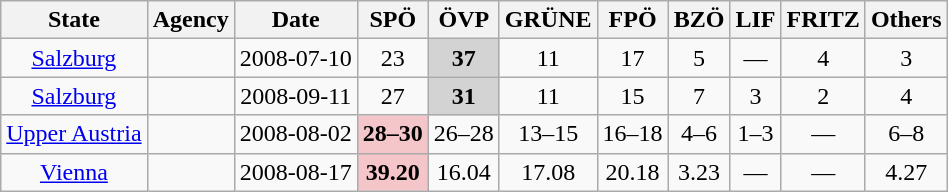<table class="wikitable sortable" style="text-align:center">
<tr>
<th>State</th>
<th>Agency</th>
<th>Date</th>
<th>SPÖ</th>
<th>ÖVP</th>
<th>GRÜNE</th>
<th>FPÖ</th>
<th>BZÖ</th>
<th>LIF</th>
<th>FRITZ</th>
<th>Others</th>
</tr>
<tr>
<td><a href='#'>Salzburg</a></td>
<td></td>
<td>2008-07-10</td>
<td>23</td>
<td bgcolor=lightgrey><strong>37</strong></td>
<td>11</td>
<td>17</td>
<td>5</td>
<td>—</td>
<td>4</td>
<td>3</td>
</tr>
<tr>
<td><a href='#'>Salzburg</a></td>
<td></td>
<td>2008-09-11</td>
<td>27</td>
<td bgcolor=lightgrey><strong>31</strong></td>
<td>11</td>
<td>15</td>
<td>7</td>
<td>3</td>
<td>2</td>
<td>4</td>
</tr>
<tr>
<td><a href='#'>Upper Austria</a></td>
<td></td>
<td>2008-08-02</td>
<td style="background:#F4C6C9;"><strong>28–30</strong></td>
<td>26–28</td>
<td>13–15</td>
<td>16–18</td>
<td>4–6</td>
<td>1–3</td>
<td>—</td>
<td>6–8</td>
</tr>
<tr>
<td><a href='#'>Vienna</a></td>
<td></td>
<td>2008-08-17</td>
<td style="background:#F4C6C9;"><strong>39.20</strong></td>
<td>16.04</td>
<td>17.08</td>
<td>20.18</td>
<td>3.23</td>
<td>—</td>
<td>—</td>
<td>4.27</td>
</tr>
</table>
